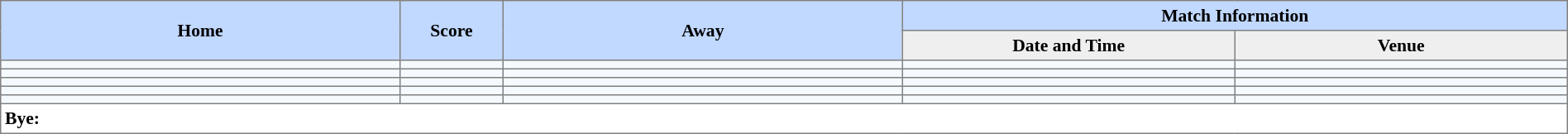<table border=1 style="border-collapse:collapse; font-size:90%; text-align:center;" cellpadding=3 cellspacing=0>
<tr bgcolor=#C1D8FF>
<th rowspan=2 width=12%>Home</th>
<th rowspan=2 width=3%>Score</th>
<th rowspan=2 width=12%>Away</th>
<th colspan=5>Match Information</th>
</tr>
<tr bgcolor=#EFEFEF>
<th width=10%>Date and Time</th>
<th width=10%>Venue</th>
</tr>
<tr bgcolor=#F5FAFF>
<td align="left"></td>
<td></td>
<td align="left"></td>
<td></td>
<td></td>
</tr>
<tr bgcolor=#F5FAFF>
<td align="left"></td>
<td></td>
<td align="left"></td>
<td></td>
<td></td>
</tr>
<tr bgcolor=#F5FAFF>
<td align="left"></td>
<td></td>
<td align="left"></td>
<td></td>
<td></td>
</tr>
<tr bgcolor=#F5FAFF>
<td align="left"></td>
<td></td>
<td align="left"></td>
<td></td>
<td></td>
</tr>
<tr bgcolor=#F5FAFF>
<td align="left"></td>
<td></td>
<td align="left"></td>
<td></td>
<td></td>
</tr>
<tr>
<td colspan="5" style="text-align:left;"><strong>Bye:</strong></td>
</tr>
</table>
